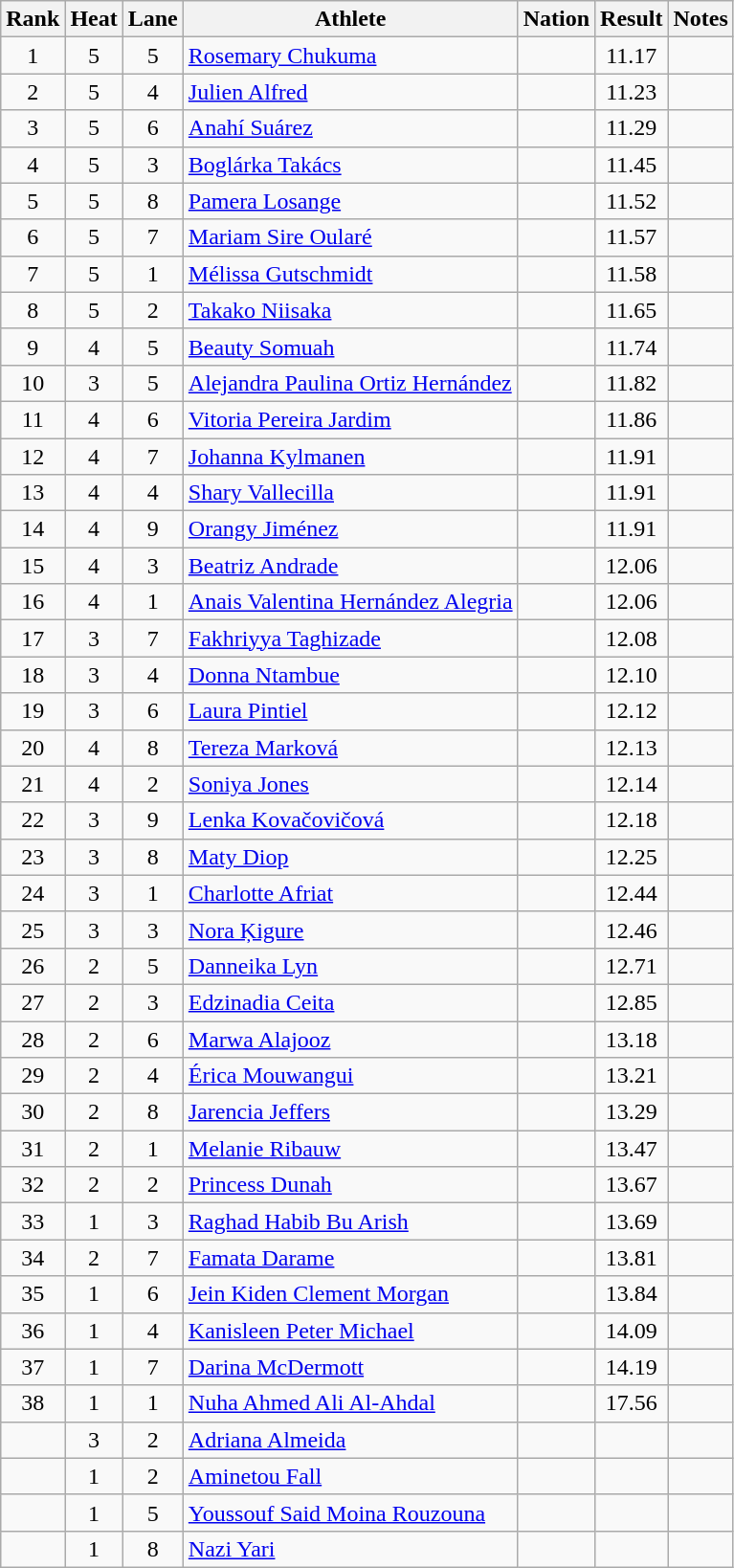<table class="wikitable sortable" style="text-align:center">
<tr>
<th>Rank</th>
<th>Heat</th>
<th>Lane</th>
<th>Athlete</th>
<th>Nation</th>
<th>Result</th>
<th>Notes</th>
</tr>
<tr>
<td>1</td>
<td>5</td>
<td>5</td>
<td align=left><a href='#'>Rosemary Chukuma</a></td>
<td align=left></td>
<td>11.17</td>
<td></td>
</tr>
<tr>
<td>2</td>
<td>5</td>
<td>4</td>
<td align=left><a href='#'>Julien Alfred</a></td>
<td align=left></td>
<td>11.23</td>
<td></td>
</tr>
<tr>
<td>3</td>
<td>5</td>
<td>6</td>
<td align=left><a href='#'>Anahí Suárez</a></td>
<td align=left></td>
<td>11.29</td>
<td></td>
</tr>
<tr>
<td>4</td>
<td>5</td>
<td>3</td>
<td align=left><a href='#'>Boglárka Takács</a></td>
<td align=left></td>
<td>11.45</td>
<td></td>
</tr>
<tr>
<td>5</td>
<td>5</td>
<td>8</td>
<td align=left><a href='#'>Pamera Losange</a></td>
<td align=left></td>
<td>11.52</td>
<td></td>
</tr>
<tr>
<td>6</td>
<td>5</td>
<td>7</td>
<td align=left><a href='#'>Mariam Sire Oularé</a></td>
<td align=left></td>
<td>11.57</td>
<td></td>
</tr>
<tr>
<td>7</td>
<td>5</td>
<td>1</td>
<td align=left><a href='#'>Mélissa Gutschmidt</a></td>
<td align=left></td>
<td>11.58</td>
<td></td>
</tr>
<tr>
<td>8</td>
<td>5</td>
<td>2</td>
<td align=left><a href='#'>Takako Niisaka</a></td>
<td align=left></td>
<td>11.65</td>
<td></td>
</tr>
<tr>
<td>9</td>
<td>4</td>
<td>5</td>
<td align=left><a href='#'>Beauty Somuah</a></td>
<td align=left></td>
<td>11.74</td>
<td></td>
</tr>
<tr>
<td>10</td>
<td>3</td>
<td>5</td>
<td align=left><a href='#'>Alejandra Paulina Ortiz Hernández</a></td>
<td align=left></td>
<td>11.82</td>
<td></td>
</tr>
<tr>
<td>11</td>
<td>4</td>
<td>6</td>
<td align=left><a href='#'>Vitoria Pereira Jardim</a></td>
<td align=left></td>
<td>11.86</td>
<td></td>
</tr>
<tr>
<td>12</td>
<td>4</td>
<td>7</td>
<td align=left><a href='#'>Johanna Kylmanen</a></td>
<td align=left></td>
<td>11.91</td>
<td></td>
</tr>
<tr>
<td>13</td>
<td>4</td>
<td>4</td>
<td align=left><a href='#'>Shary Vallecilla</a></td>
<td align=left></td>
<td>11.91</td>
<td></td>
</tr>
<tr>
<td>14</td>
<td>4</td>
<td>9</td>
<td align=left><a href='#'>Orangy Jiménez</a></td>
<td align=left></td>
<td>11.91</td>
<td></td>
</tr>
<tr>
<td>15</td>
<td>4</td>
<td>3</td>
<td align=left><a href='#'>Beatriz Andrade</a></td>
<td align=left></td>
<td>12.06</td>
<td></td>
</tr>
<tr>
<td>16</td>
<td>4</td>
<td>1</td>
<td align=left><a href='#'>Anais Valentina Hernández Alegria</a></td>
<td align=left></td>
<td>12.06</td>
<td></td>
</tr>
<tr>
<td>17</td>
<td>3</td>
<td>7</td>
<td align=left><a href='#'>Fakhriyya Taghizade</a></td>
<td align=left></td>
<td>12.08</td>
<td></td>
</tr>
<tr>
<td>18</td>
<td>3</td>
<td>4</td>
<td align=left><a href='#'>Donna Ntambue</a></td>
<td align=left></td>
<td>12.10</td>
<td></td>
</tr>
<tr>
<td>19</td>
<td>3</td>
<td>6</td>
<td align=left><a href='#'>Laura Pintiel</a></td>
<td align=left></td>
<td>12.12</td>
<td></td>
</tr>
<tr>
<td>20</td>
<td>4</td>
<td>8</td>
<td align=left><a href='#'>Tereza Marková</a></td>
<td align=left></td>
<td>12.13</td>
<td></td>
</tr>
<tr>
<td>21</td>
<td>4</td>
<td>2</td>
<td align=left><a href='#'>Soniya Jones</a></td>
<td align=left></td>
<td>12.14</td>
<td></td>
</tr>
<tr>
<td>22</td>
<td>3</td>
<td>9</td>
<td align=left><a href='#'>Lenka Kovačovičová</a></td>
<td align=left></td>
<td>12.18</td>
<td></td>
</tr>
<tr>
<td>23</td>
<td>3</td>
<td>8</td>
<td align=left><a href='#'>Maty Diop</a></td>
<td align=left></td>
<td>12.25</td>
<td></td>
</tr>
<tr>
<td>24</td>
<td>3</td>
<td>1</td>
<td align=left><a href='#'>Charlotte Afriat</a></td>
<td align=left></td>
<td>12.44</td>
<td></td>
</tr>
<tr>
<td>25</td>
<td>3</td>
<td>3</td>
<td align=left><a href='#'>Nora Ķigure</a></td>
<td align=left></td>
<td>12.46</td>
<td></td>
</tr>
<tr>
<td>26</td>
<td>2</td>
<td>5</td>
<td align=left><a href='#'>Danneika Lyn</a></td>
<td align=left></td>
<td>12.71</td>
<td></td>
</tr>
<tr>
<td>27</td>
<td>2</td>
<td>3</td>
<td align=left><a href='#'>Edzinadia Ceita</a></td>
<td align=left></td>
<td>12.85</td>
<td></td>
</tr>
<tr>
<td>28</td>
<td>2</td>
<td>6</td>
<td align=left><a href='#'>Marwa Alajooz</a></td>
<td align=left></td>
<td>13.18</td>
<td></td>
</tr>
<tr>
<td>29</td>
<td>2</td>
<td>4</td>
<td align=left><a href='#'>Érica Mouwangui</a></td>
<td align=left></td>
<td>13.21</td>
<td></td>
</tr>
<tr>
<td>30</td>
<td>2</td>
<td>8</td>
<td align=left><a href='#'>Jarencia Jeffers</a></td>
<td align=left></td>
<td>13.29</td>
<td></td>
</tr>
<tr>
<td>31</td>
<td>2</td>
<td>1</td>
<td align=left><a href='#'>Melanie Ribauw</a></td>
<td align=left></td>
<td>13.47</td>
<td></td>
</tr>
<tr>
<td>32</td>
<td>2</td>
<td>2</td>
<td align=left><a href='#'>Princess Dunah</a></td>
<td align=left></td>
<td>13.67</td>
<td></td>
</tr>
<tr>
<td>33</td>
<td>1</td>
<td>3</td>
<td align=left><a href='#'>Raghad Habib Bu Arish</a></td>
<td align=left></td>
<td>13.69</td>
<td></td>
</tr>
<tr>
<td>34</td>
<td>2</td>
<td>7</td>
<td align=left><a href='#'>Famata Darame</a></td>
<td align=left></td>
<td>13.81</td>
<td></td>
</tr>
<tr>
<td>35</td>
<td>1</td>
<td>6</td>
<td align=left><a href='#'>Jein Kiden Clement Morgan</a></td>
<td align=left></td>
<td>13.84</td>
<td></td>
</tr>
<tr>
<td>36</td>
<td>1</td>
<td>4</td>
<td align=left><a href='#'>Kanisleen Peter Michael</a></td>
<td align=left></td>
<td>14.09</td>
<td></td>
</tr>
<tr>
<td>37</td>
<td>1</td>
<td>7</td>
<td align=left><a href='#'>Darina McDermott</a></td>
<td align=left></td>
<td>14.19</td>
<td></td>
</tr>
<tr>
<td>38</td>
<td>1</td>
<td>1</td>
<td align=left><a href='#'>Nuha Ahmed Ali Al-Ahdal</a></td>
<td align=left></td>
<td>17.56</td>
<td></td>
</tr>
<tr>
<td></td>
<td>3</td>
<td>2</td>
<td align=left><a href='#'>Adriana Almeida</a></td>
<td align=left></td>
<td></td>
<td></td>
</tr>
<tr>
<td></td>
<td>1</td>
<td>2</td>
<td align=left><a href='#'>Aminetou Fall</a></td>
<td align=left></td>
<td></td>
<td></td>
</tr>
<tr>
<td></td>
<td>1</td>
<td>5</td>
<td align=left><a href='#'>Youssouf Said Moina Rouzouna</a></td>
<td align=left></td>
<td></td>
<td></td>
</tr>
<tr>
<td></td>
<td>1</td>
<td>8</td>
<td align=left><a href='#'>Nazi Yari</a></td>
<td align=left></td>
<td></td>
<td></td>
</tr>
</table>
